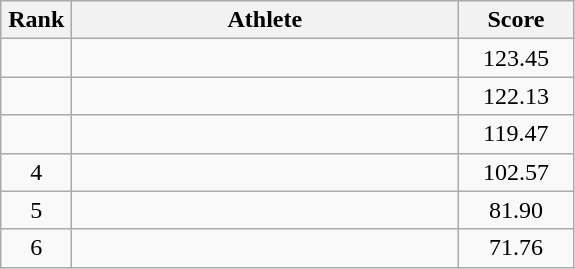<table class=wikitable style="text-align:center">
<tr>
<th width=40>Rank</th>
<th width=250>Athlete</th>
<th width=70>Score</th>
</tr>
<tr>
<td></td>
<td align=left></td>
<td>123.45</td>
</tr>
<tr>
<td></td>
<td align=left></td>
<td>122.13</td>
</tr>
<tr>
<td></td>
<td align=left></td>
<td>119.47</td>
</tr>
<tr>
<td>4</td>
<td align=left></td>
<td>102.57</td>
</tr>
<tr>
<td>5</td>
<td align=left></td>
<td>81.90</td>
</tr>
<tr>
<td>6</td>
<td align=left></td>
<td>71.76</td>
</tr>
</table>
